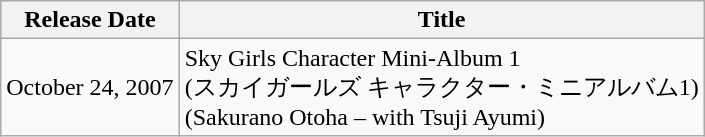<table class="wikitable">
<tr>
<th>Release Date</th>
<th>Title</th>
</tr>
<tr>
<td>October 24, 2007</td>
<td>Sky Girls Character Mini-Album 1<br>(スカイガールズ キャラクター・ミニアルバム1)<br>(Sakurano Otoha – with Tsuji Ayumi)</td>
</tr>
</table>
